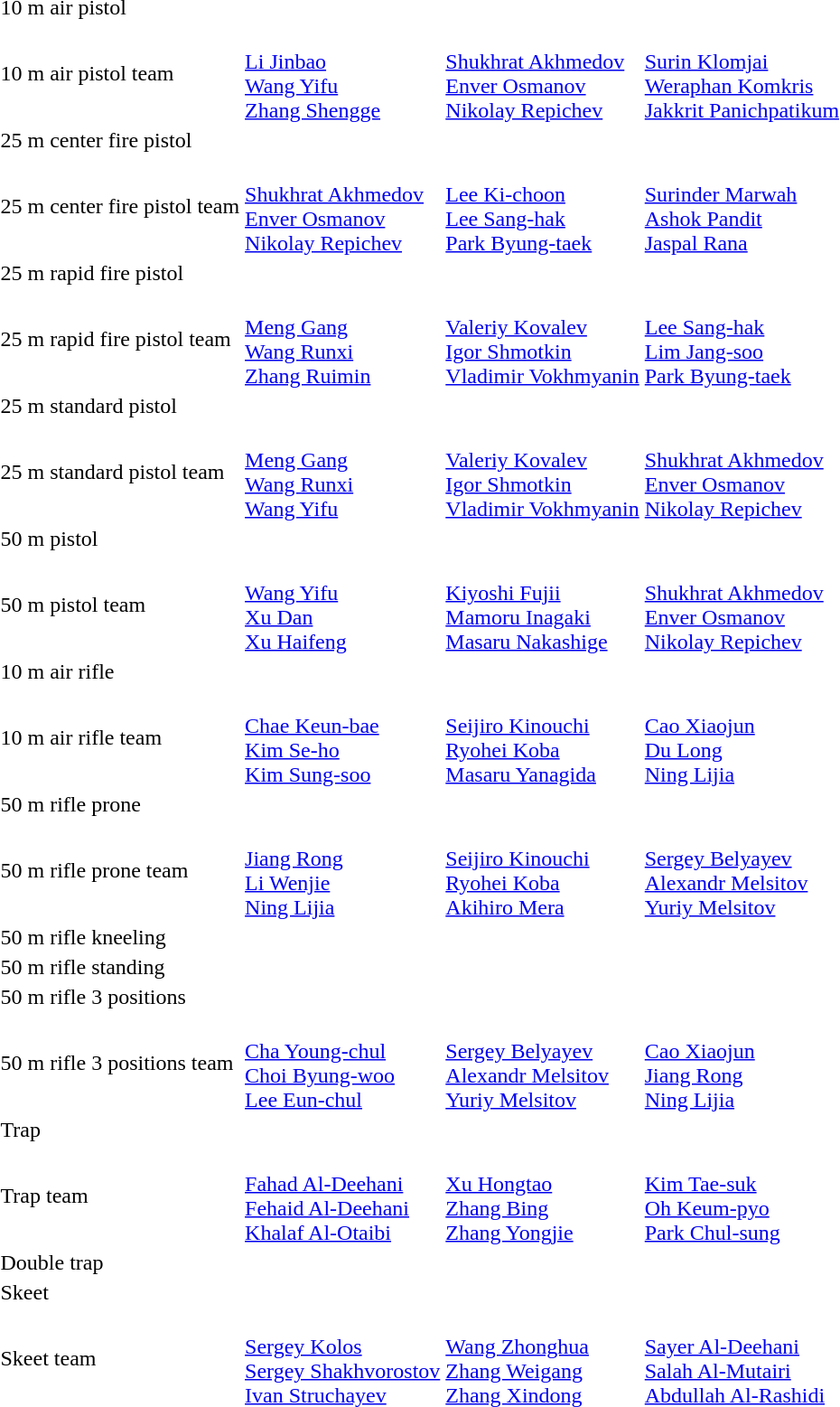<table>
<tr>
<td>10 m air pistol</td>
<td></td>
<td></td>
<td></td>
</tr>
<tr>
<td>10 m air pistol team</td>
<td><br><a href='#'>Li Jinbao</a><br><a href='#'>Wang Yifu</a><br><a href='#'>Zhang Shengge</a></td>
<td><br><a href='#'>Shukhrat Akhmedov</a><br><a href='#'>Enver Osmanov</a><br><a href='#'>Nikolay Repichev</a></td>
<td><br><a href='#'>Surin Klomjai</a><br><a href='#'>Weraphan Komkris</a><br><a href='#'>Jakkrit Panichpatikum</a></td>
</tr>
<tr>
<td>25 m center fire pistol</td>
<td></td>
<td></td>
<td></td>
</tr>
<tr>
<td>25 m center fire pistol team</td>
<td><br><a href='#'>Shukhrat Akhmedov</a><br><a href='#'>Enver Osmanov</a><br><a href='#'>Nikolay Repichev</a></td>
<td><br><a href='#'>Lee Ki-choon</a><br><a href='#'>Lee Sang-hak</a><br><a href='#'>Park Byung-taek</a></td>
<td><br><a href='#'>Surinder Marwah</a><br><a href='#'>Ashok Pandit</a><br><a href='#'>Jaspal Rana</a></td>
</tr>
<tr>
<td>25 m rapid fire pistol</td>
<td></td>
<td></td>
<td></td>
</tr>
<tr>
<td>25 m rapid fire pistol team</td>
<td><br><a href='#'>Meng Gang</a><br><a href='#'>Wang Runxi</a><br><a href='#'>Zhang Ruimin</a></td>
<td><br><a href='#'>Valeriy Kovalev</a><br><a href='#'>Igor Shmotkin</a><br><a href='#'>Vladimir Vokhmyanin</a></td>
<td><br><a href='#'>Lee Sang-hak</a><br><a href='#'>Lim Jang-soo</a><br><a href='#'>Park Byung-taek</a></td>
</tr>
<tr>
<td>25 m standard pistol</td>
<td></td>
<td></td>
<td></td>
</tr>
<tr>
<td>25 m standard pistol team</td>
<td><br><a href='#'>Meng Gang</a><br><a href='#'>Wang Runxi</a><br><a href='#'>Wang Yifu</a></td>
<td><br><a href='#'>Valeriy Kovalev</a><br><a href='#'>Igor Shmotkin</a><br><a href='#'>Vladimir Vokhmyanin</a></td>
<td><br><a href='#'>Shukhrat Akhmedov</a><br><a href='#'>Enver Osmanov</a><br><a href='#'>Nikolay Repichev</a></td>
</tr>
<tr>
<td>50 m pistol</td>
<td></td>
<td></td>
<td></td>
</tr>
<tr>
<td>50 m pistol team</td>
<td><br><a href='#'>Wang Yifu</a><br><a href='#'>Xu Dan</a><br><a href='#'>Xu Haifeng</a></td>
<td><br><a href='#'>Kiyoshi Fujii</a><br><a href='#'>Mamoru Inagaki</a><br><a href='#'>Masaru Nakashige</a></td>
<td><br><a href='#'>Shukhrat Akhmedov</a><br><a href='#'>Enver Osmanov</a><br><a href='#'>Nikolay Repichev</a></td>
</tr>
<tr>
<td>10 m air rifle</td>
<td></td>
<td></td>
<td></td>
</tr>
<tr>
<td>10 m air rifle team</td>
<td><br><a href='#'>Chae Keun-bae</a><br><a href='#'>Kim Se-ho</a><br><a href='#'>Kim Sung-soo</a></td>
<td><br><a href='#'>Seijiro Kinouchi</a><br><a href='#'>Ryohei Koba</a><br><a href='#'>Masaru Yanagida</a></td>
<td><br><a href='#'>Cao Xiaojun</a><br><a href='#'>Du Long</a><br><a href='#'>Ning Lijia</a></td>
</tr>
<tr>
<td>50 m rifle prone</td>
<td></td>
<td></td>
<td></td>
</tr>
<tr>
<td>50 m rifle prone team</td>
<td><br><a href='#'>Jiang Rong</a><br><a href='#'>Li Wenjie</a><br><a href='#'>Ning Lijia</a></td>
<td><br><a href='#'>Seijiro Kinouchi</a><br><a href='#'>Ryohei Koba</a><br><a href='#'>Akihiro Mera</a></td>
<td><br><a href='#'>Sergey Belyayev</a><br><a href='#'>Alexandr Melsitov</a><br><a href='#'>Yuriy Melsitov</a></td>
</tr>
<tr>
<td>50 m rifle kneeling</td>
<td></td>
<td></td>
<td></td>
</tr>
<tr>
<td>50 m rifle standing</td>
<td></td>
<td></td>
<td></td>
</tr>
<tr>
<td>50 m rifle 3 positions</td>
<td></td>
<td></td>
<td></td>
</tr>
<tr>
<td>50 m rifle 3 positions team</td>
<td><br><a href='#'>Cha Young-chul</a><br><a href='#'>Choi Byung-woo</a><br><a href='#'>Lee Eun-chul</a></td>
<td><br><a href='#'>Sergey Belyayev</a><br><a href='#'>Alexandr Melsitov</a><br><a href='#'>Yuriy Melsitov</a></td>
<td><br><a href='#'>Cao Xiaojun</a><br><a href='#'>Jiang Rong</a><br><a href='#'>Ning Lijia</a></td>
</tr>
<tr>
<td>Trap</td>
<td></td>
<td></td>
<td></td>
</tr>
<tr>
<td>Trap team</td>
<td><br><a href='#'>Fahad Al-Deehani</a><br><a href='#'>Fehaid Al-Deehani</a><br><a href='#'>Khalaf Al-Otaibi</a></td>
<td><br><a href='#'>Xu Hongtao</a><br><a href='#'>Zhang Bing</a><br><a href='#'>Zhang Yongjie</a></td>
<td><br><a href='#'>Kim Tae-suk</a><br><a href='#'>Oh Keum-pyo</a><br><a href='#'>Park Chul-sung</a></td>
</tr>
<tr>
<td>Double trap</td>
<td></td>
<td></td>
<td></td>
</tr>
<tr>
<td>Skeet</td>
<td></td>
<td></td>
<td></td>
</tr>
<tr>
<td>Skeet team</td>
<td><br><a href='#'>Sergey Kolos</a><br><a href='#'>Sergey Shakhvorostov</a><br><a href='#'>Ivan Struchayev</a></td>
<td><br><a href='#'>Wang Zhonghua</a><br><a href='#'>Zhang Weigang</a><br><a href='#'>Zhang Xindong</a></td>
<td><br><a href='#'>Sayer Al-Deehani</a><br><a href='#'>Salah Al-Mutairi</a><br><a href='#'>Abdullah Al-Rashidi</a></td>
</tr>
</table>
